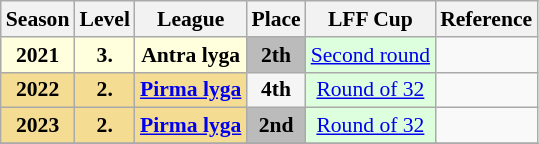<table class="wikitable" style="font-size:90%;">
<tr>
<th>Season</th>
<th>Level</th>
<th>League</th>
<th>Place</th>
<th>LFF Cup</th>
<th>Reference</th>
</tr>
<tr>
<td bgcolor="#ffffdd" style="text-align:center;"><strong>2021</strong></td>
<td bgcolor="#ffffdd" style="text-align:center;"><strong>3.</strong></td>
<td bgcolor="#ffffdd" style="text-align:center;"><strong>Antra lyga</strong></td>
<td bgcolor="#BBBBBB" style="text-align:center;"><strong>2th</strong></td>
<td bgcolor="#DDFFDD" style="text-align:center;"><a href='#'>Second round</a></td>
<td></td>
</tr>
<tr>
<td bgcolor="#F4DC93" style="text-align:center;"><strong>2022</strong></td>
<td bgcolor="#F4DC93" style="text-align:center;"><strong>2.</strong></td>
<td bgcolor="#F4DC93" style="text-align:center;"><strong><a href='#'>Pirma lyga</a></strong></td>
<td bgcolor="#F5F5F5" style="text-align:center;"><strong>4th</strong></td>
<td bgcolor="#DDFFDD" style="text-align:center;"><a href='#'>Round of 32</a></td>
<td></td>
</tr>
<tr>
<td bgcolor="#F4DC93" style="text-align:center;"><strong>2023</strong></td>
<td bgcolor="#F4DC93" style="text-align:center;"><strong>2.</strong></td>
<td bgcolor="#F4DC93" style="text-align:center;"><strong><a href='#'>Pirma lyga</a></strong></td>
<td bgcolor="#BBBBBB" style="text-align:center;"><strong>2nd</strong></td>
<td bgcolor="#DDFFDD" style="text-align:center;"><a href='#'>Round of 32</a></td>
<td></td>
</tr>
<tr>
</tr>
</table>
